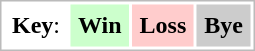<table cellpadding=5 style="border:1px solid #BBB">
<tr>
<td><strong>Key</strong>:</td>
<td style="background: #CCFFCC;"><strong>Win</strong></td>
<td style="background: #FFCCCC;"><strong>Loss</strong></td>
<td style="background: #CCCCCC;"><strong>Bye</strong></td>
</tr>
</table>
